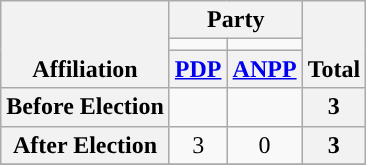<table class=wikitable style="text-align:center">
<tr style="vertical-align:bottom;">
<th rowspan=3>Affiliation</th>
<th colspan=2>Party</th>
<th rowspan=3>Total</th>
</tr>
<tr>
<td style="background-color:"></td>
<td style="background-color:"></td>
</tr>
<tr>
<th><a href='#'>PDP</a></th>
<th><a href='#'>ANPP</a></th>
</tr>
<tr>
<th>Before Election</th>
<td></td>
<td></td>
<th>3</th>
</tr>
<tr>
<th>After Election</th>
<td>3</td>
<td>0</td>
<th>3</th>
</tr>
<tr>
</tr>
</table>
